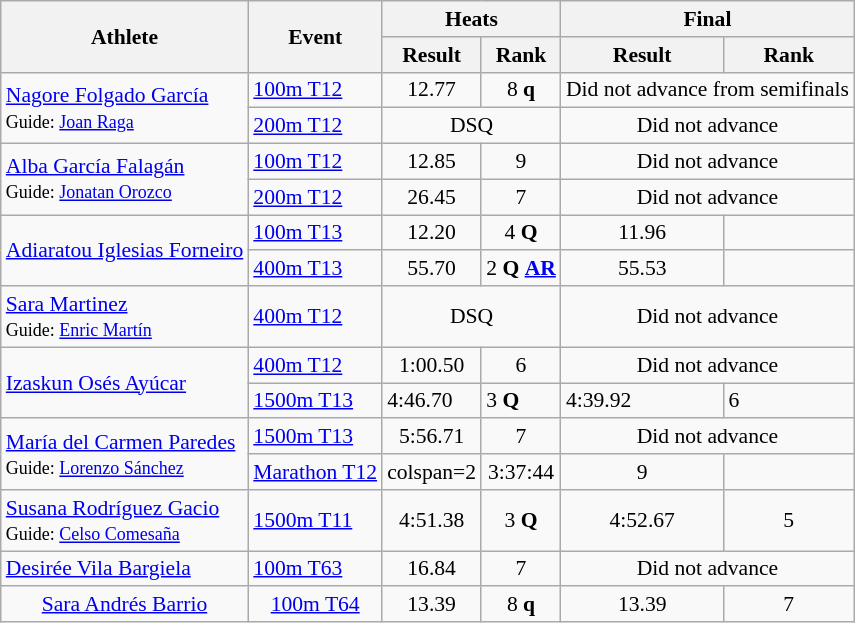<table class=wikitable style="font-size:90%">
<tr>
<th rowspan="2">Athlete</th>
<th rowspan="2">Event</th>
<th colspan="2">Heats</th>
<th colspan="3">Final</th>
</tr>
<tr>
<th>Result</th>
<th>Rank</th>
<th>Result</th>
<th>Rank</th>
</tr>
<tr align=center>
<td align=left rowspan=2><a href='#'>Nagore Folgado García</a><br><small>Guide: <a href='#'>Joan Raga</a></small></td>
<td align=left><a href='#'>100m T12</a></td>
<td>12.77</td>
<td>8 <strong>q</strong></td>
<td colspan="2">Did not advance from semifinals</td>
</tr>
<tr align=center>
<td align=left><a href='#'>200m T12</a></td>
<td colspan="2">DSQ</td>
<td colspan="2">Did not advance</td>
</tr>
<tr align=center>
<td align=left rowspan=2><a href='#'>Alba García Falagán</a><br><small>Guide: <a href='#'>Jonatan Orozco</a></small></td>
<td align=left><a href='#'>100m T12</a></td>
<td>12.85</td>
<td>9</td>
<td colspan="2">Did not advance</td>
</tr>
<tr align=center>
<td align=left><a href='#'>200m T12</a></td>
<td>26.45</td>
<td>7</td>
<td colspan="2">Did not advance</td>
</tr>
<tr align=center>
<td align=left rowspan=2><a href='#'>Adiaratou Iglesias Forneiro</a></td>
<td align=left><a href='#'>100m T13</a></td>
<td>12.20</td>
<td>4 <strong>Q</strong></td>
<td>11.96</td>
<td></td>
</tr>
<tr align=center>
<td align=left><a href='#'>400m T13</a></td>
<td>55.70</td>
<td>2 <strong>Q</strong> <strong><a href='#'>AR</a></strong></td>
<td>55.53</td>
<td></td>
</tr>
<tr align=center>
<td align=left><a href='#'>Sara Martinez</a><br><small>Guide: <a href='#'>Enric Martín</a></small></td>
<td align=left><a href='#'>400m T12</a></td>
<td colspan="2">DSQ</td>
<td colspan="2">Did not advance</td>
</tr>
<tr align="center">
<td rowspan="2" align="left"><a href='#'>Izaskun Osés Ayúcar</a></td>
<td align=left><a href='#'>400m T12</a></td>
<td>1:00.50</td>
<td>6</td>
<td colspan="2">Did not advance</td>
</tr>
<tr>
<td align="left"><a href='#'>1500m T13</a></td>
<td>4:46.70</td>
<td>3 <strong>Q</strong></td>
<td>4:39.92</td>
<td>6</td>
</tr>
<tr align=center>
<td rowspan="2" align="left"><a href='#'>María del Carmen Paredes</a><br><small>Guide: <a href='#'>Lorenzo Sánchez</a></small></td>
<td align=left><a href='#'>1500m T13</a></td>
<td>5:56.71</td>
<td>7</td>
<td colspan="2">Did not advance</td>
</tr>
<tr align=center>
<td align=left><a href='#'>Marathon T12</a></td>
<td>colspan=2 </td>
<td>3:37:44</td>
<td>9</td>
</tr>
<tr align=center>
<td align=left><a href='#'>Susana Rodríguez Gacio</a><br><small>Guide: <a href='#'>Celso Comesaña</a></small></td>
<td align=left><a href='#'>1500m T11</a></td>
<td>4:51.38</td>
<td>3 <strong>Q</strong></td>
<td>4:52.67</td>
<td>5</td>
</tr>
<tr align=center>
<td align=left><a href='#'>Desirée Vila Bargiela</a></td>
<td align=left><a href='#'>100m T63</a></td>
<td>16.84</td>
<td>7</td>
<td colspan="2">Did not advance</td>
</tr>
<tr align=center>
<td><a href='#'>Sara Andrés Barrio</a></td>
<td><a href='#'>100m T64</a></td>
<td>13.39</td>
<td>8 <strong>q</strong></td>
<td>13.39</td>
<td>7</td>
</tr>
</table>
